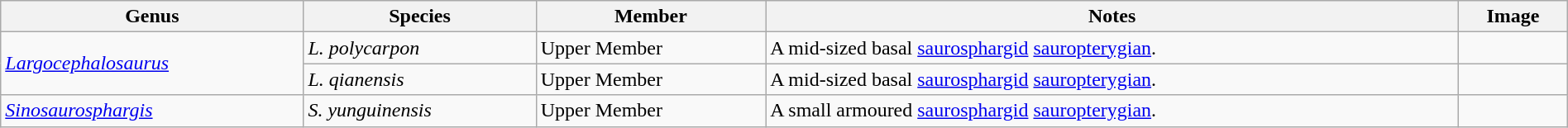<table class="wikitable" align="center" width="100%">
<tr>
<th>Genus</th>
<th>Species</th>
<th>Member</th>
<th>Notes</th>
<th>Image</th>
</tr>
<tr>
<td rowspan=2><em><a href='#'>Largocephalosaurus</a></em></td>
<td><em>L. polycarpon</em></td>
<td>Upper Member </td>
<td>A mid-sized basal <a href='#'>saurosphargid</a> <a href='#'>sauropterygian</a>.</td>
<td></td>
</tr>
<tr>
<td><em>L. qianensis</em></td>
<td>Upper Member </td>
<td>A mid-sized basal <a href='#'>saurosphargid</a> <a href='#'>sauropterygian</a>.</td>
<td></td>
</tr>
<tr>
<td><em><a href='#'>Sinosaurosphargis</a></em></td>
<td><em>S. yunguinensis</em></td>
<td>Upper Member </td>
<td>A small armoured <a href='#'>saurosphargid</a> <a href='#'>sauropterygian</a>.</td>
<td></td>
</tr>
</table>
